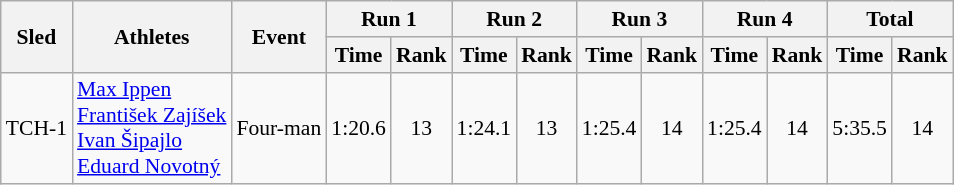<table class="wikitable" border="1" style="font-size:90%">
<tr>
<th rowspan="2">Sled</th>
<th rowspan="2">Athletes</th>
<th rowspan="2">Event</th>
<th colspan="2">Run 1</th>
<th colspan="2">Run 2</th>
<th colspan="2">Run 3</th>
<th colspan="2">Run 4</th>
<th colspan="2">Total</th>
</tr>
<tr>
<th>Time</th>
<th>Rank</th>
<th>Time</th>
<th>Rank</th>
<th>Time</th>
<th>Rank</th>
<th>Time</th>
<th>Rank</th>
<th>Time</th>
<th>Rank</th>
</tr>
<tr>
<td align="center">TCH-1</td>
<td><a href='#'>Max Ippen</a><br><a href='#'>František Zajíšek</a><br><a href='#'>Ivan Šipajlo</a><br><a href='#'>Eduard Novotný</a></td>
<td>Four-man</td>
<td align="center">1:20.6</td>
<td align="center">13</td>
<td align="center">1:24.1</td>
<td align="center">13</td>
<td align="center">1:25.4</td>
<td align="center">14</td>
<td align="center">1:25.4</td>
<td align="center">14</td>
<td align="center">5:35.5</td>
<td align="center">14</td>
</tr>
</table>
